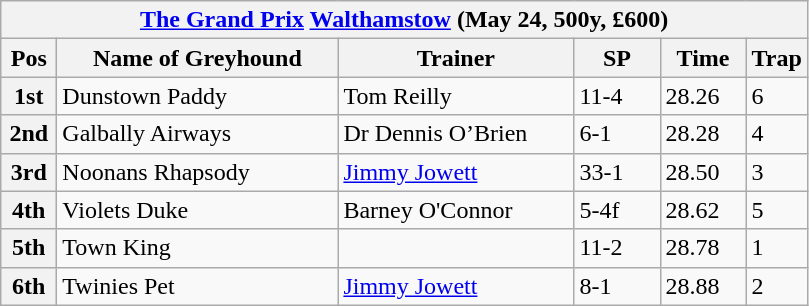<table class="wikitable">
<tr>
<th colspan="6"><a href='#'>The Grand Prix</a> <a href='#'>Walthamstow</a> (May 24, 500y, £600)</th>
</tr>
<tr>
<th width=30>Pos</th>
<th width=180>Name of Greyhound</th>
<th width=150>Trainer</th>
<th width=50>SP</th>
<th width=50>Time</th>
<th width=30>Trap</th>
</tr>
<tr>
<th>1st</th>
<td>Dunstown Paddy</td>
<td>Tom Reilly</td>
<td>11-4</td>
<td>28.26</td>
<td>6</td>
</tr>
<tr>
<th>2nd</th>
<td>Galbally Airways</td>
<td>Dr Dennis O’Brien</td>
<td>6-1</td>
<td>28.28</td>
<td>4</td>
</tr>
<tr>
<th>3rd</th>
<td>Noonans Rhapsody</td>
<td><a href='#'>Jimmy Jowett</a></td>
<td>33-1</td>
<td>28.50</td>
<td>3</td>
</tr>
<tr>
<th>4th</th>
<td>Violets Duke</td>
<td>Barney O'Connor</td>
<td>5-4f</td>
<td>28.62</td>
<td>5</td>
</tr>
<tr>
<th>5th</th>
<td>Town King</td>
<td></td>
<td>11-2</td>
<td>28.78</td>
<td>1</td>
</tr>
<tr>
<th>6th</th>
<td>Twinies Pet</td>
<td><a href='#'>Jimmy Jowett</a></td>
<td>8-1</td>
<td>28.88</td>
<td>2</td>
</tr>
</table>
